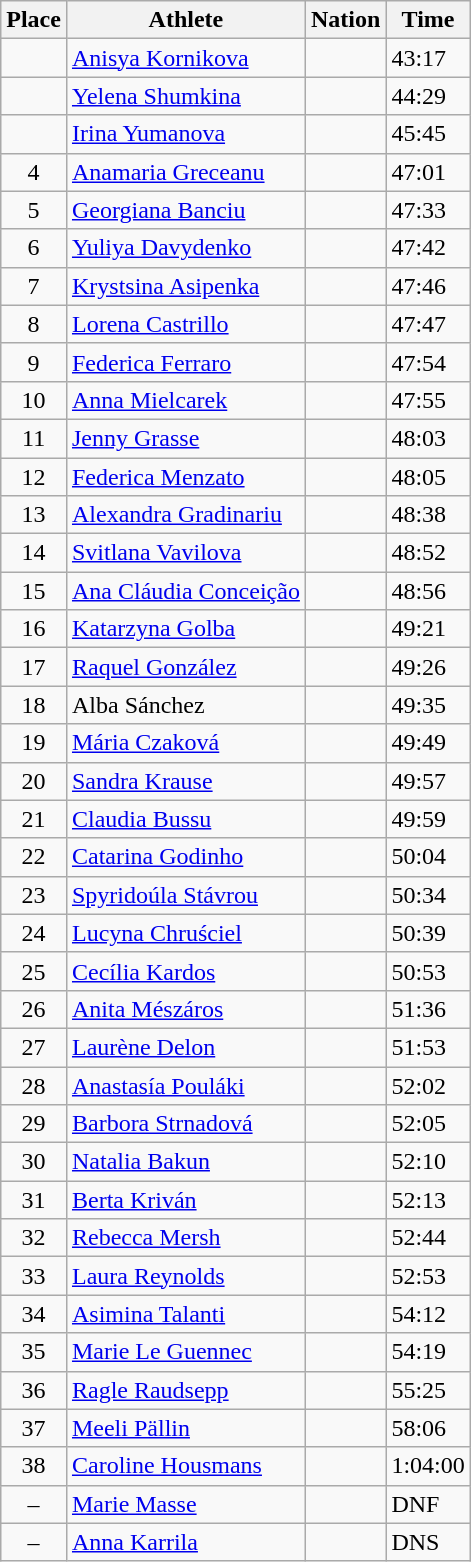<table class=wikitable>
<tr>
<th>Place</th>
<th>Athlete</th>
<th>Nation</th>
<th>Time</th>
</tr>
<tr>
<td align=center></td>
<td><a href='#'>Anisya Kornikova</a></td>
<td></td>
<td>43:17</td>
</tr>
<tr>
<td align=center></td>
<td><a href='#'>Yelena Shumkina</a></td>
<td></td>
<td>44:29</td>
</tr>
<tr>
<td align=center></td>
<td><a href='#'>Irina Yumanova</a></td>
<td></td>
<td>45:45</td>
</tr>
<tr>
<td align=center>4</td>
<td><a href='#'>Anamaria Greceanu</a></td>
<td></td>
<td>47:01</td>
</tr>
<tr>
<td align=center>5</td>
<td><a href='#'>Georgiana Banciu</a></td>
<td></td>
<td>47:33</td>
</tr>
<tr>
<td align=center>6</td>
<td><a href='#'>Yuliya Davydenko</a></td>
<td></td>
<td>47:42</td>
</tr>
<tr>
<td align=center>7</td>
<td><a href='#'>Krystsina Asipenka</a></td>
<td></td>
<td>47:46</td>
</tr>
<tr>
<td align=center>8</td>
<td><a href='#'>Lorena Castrillo</a></td>
<td></td>
<td>47:47</td>
</tr>
<tr>
<td align=center>9</td>
<td><a href='#'>Federica Ferraro</a></td>
<td></td>
<td>47:54</td>
</tr>
<tr>
<td align=center>10</td>
<td><a href='#'>Anna Mielcarek</a></td>
<td></td>
<td>47:55</td>
</tr>
<tr>
<td align=center>11</td>
<td><a href='#'>Jenny Grasse</a></td>
<td></td>
<td>48:03</td>
</tr>
<tr>
<td align=center>12</td>
<td><a href='#'>Federica Menzato</a></td>
<td></td>
<td>48:05</td>
</tr>
<tr>
<td align=center>13</td>
<td><a href='#'>Alexandra Gradinariu</a></td>
<td></td>
<td>48:38</td>
</tr>
<tr>
<td align=center>14</td>
<td><a href='#'>Svitlana Vavilova</a></td>
<td></td>
<td>48:52</td>
</tr>
<tr>
<td align=center>15</td>
<td><a href='#'>Ana Cláudia Conceição</a></td>
<td></td>
<td>48:56</td>
</tr>
<tr>
<td align=center>16</td>
<td><a href='#'>Katarzyna Golba</a></td>
<td></td>
<td>49:21</td>
</tr>
<tr>
<td align=center>17</td>
<td><a href='#'>Raquel González</a></td>
<td></td>
<td>49:26</td>
</tr>
<tr>
<td align=center>18</td>
<td>Alba Sánchez</td>
<td></td>
<td>49:35</td>
</tr>
<tr>
<td align=center>19</td>
<td><a href='#'>Mária Czaková</a></td>
<td></td>
<td>49:49</td>
</tr>
<tr>
<td align=center>20</td>
<td><a href='#'>Sandra Krause</a></td>
<td></td>
<td>49:57</td>
</tr>
<tr>
<td align=center>21</td>
<td><a href='#'>Claudia Bussu</a></td>
<td></td>
<td>49:59</td>
</tr>
<tr>
<td align=center>22</td>
<td><a href='#'>Catarina Godinho</a></td>
<td></td>
<td>50:04</td>
</tr>
<tr>
<td align=center>23</td>
<td><a href='#'>Spyridoúla Stávrou</a></td>
<td></td>
<td>50:34</td>
</tr>
<tr>
<td align=center>24</td>
<td><a href='#'>Lucyna Chruściel</a></td>
<td></td>
<td>50:39</td>
</tr>
<tr>
<td align=center>25</td>
<td><a href='#'>Cecília Kardos</a></td>
<td></td>
<td>50:53</td>
</tr>
<tr>
<td align=center>26</td>
<td><a href='#'>Anita Mészáros</a></td>
<td></td>
<td>51:36</td>
</tr>
<tr>
<td align=center>27</td>
<td><a href='#'>Laurène Delon</a></td>
<td></td>
<td>51:53</td>
</tr>
<tr>
<td align=center>28</td>
<td><a href='#'>Anastasía Pouláki</a></td>
<td></td>
<td>52:02</td>
</tr>
<tr>
<td align=center>29</td>
<td><a href='#'>Barbora Strnadová</a></td>
<td></td>
<td>52:05</td>
</tr>
<tr>
<td align=center>30</td>
<td><a href='#'>Natalia Bakun</a></td>
<td></td>
<td>52:10</td>
</tr>
<tr>
<td align=center>31</td>
<td><a href='#'>Berta Kriván</a></td>
<td></td>
<td>52:13</td>
</tr>
<tr>
<td align=center>32</td>
<td><a href='#'>Rebecca Mersh</a></td>
<td></td>
<td>52:44</td>
</tr>
<tr>
<td align=center>33</td>
<td><a href='#'>Laura Reynolds</a></td>
<td></td>
<td>52:53</td>
</tr>
<tr>
<td align=center>34</td>
<td><a href='#'>Asimina Talanti</a></td>
<td></td>
<td>54:12</td>
</tr>
<tr>
<td align=center>35</td>
<td><a href='#'>Marie Le Guennec</a></td>
<td></td>
<td>54:19</td>
</tr>
<tr>
<td align=center>36</td>
<td><a href='#'>Ragle Raudsepp</a></td>
<td></td>
<td>55:25</td>
</tr>
<tr>
<td align=center>37</td>
<td><a href='#'>Meeli Pällin</a></td>
<td></td>
<td>58:06</td>
</tr>
<tr>
<td align=center>38</td>
<td><a href='#'>Caroline Housmans</a></td>
<td></td>
<td>1:04:00</td>
</tr>
<tr>
<td align=center>–</td>
<td><a href='#'>Marie Masse</a></td>
<td></td>
<td>DNF</td>
</tr>
<tr>
<td align=center>–</td>
<td><a href='#'>Anna Karrila</a></td>
<td></td>
<td>DNS</td>
</tr>
</table>
